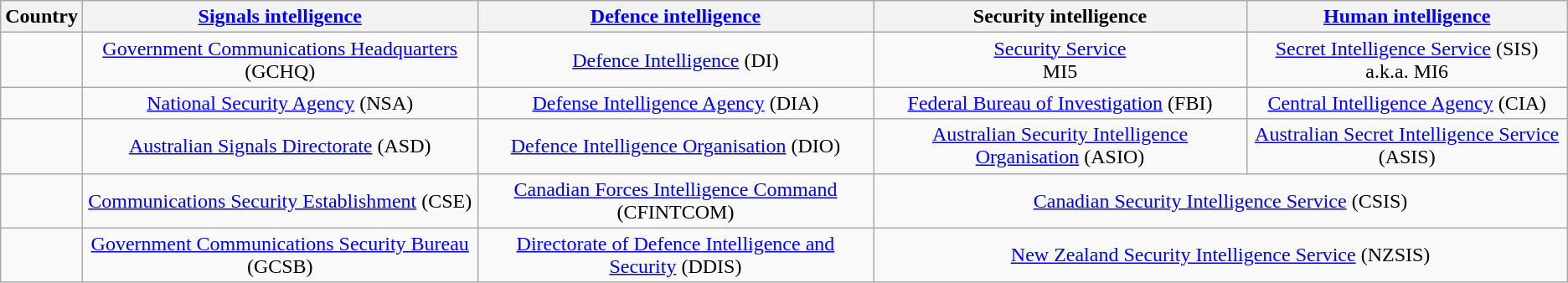<table class="wikitable" style="text-align:center;">
<tr>
<th>Country</th>
<th><a href='#'>Signals intelligence</a></th>
<th><a href='#'>Defence intelligence</a></th>
<th>Security intelligence</th>
<th><a href='#'>Human intelligence</a></th>
</tr>
<tr>
<td></td>
<td><a href='#'>Government Communications Headquarters</a> (GCHQ)</td>
<td><a href='#'>Defence Intelligence</a> (DI)</td>
<td><a href='#'>Security Service</a><br>  MI5</td>
<td><a href='#'>Secret Intelligence Service</a> (SIS)<br> a.k.a. MI6</td>
</tr>
<tr>
<td></td>
<td><a href='#'>National Security Agency</a> (NSA)</td>
<td><a href='#'>Defense Intelligence Agency</a> (DIA)</td>
<td><a href='#'>Federal Bureau of Investigation</a> (FBI)</td>
<td><a href='#'>Central Intelligence Agency</a> (CIA)</td>
</tr>
<tr>
<td></td>
<td><a href='#'>Australian Signals Directorate</a> (ASD)</td>
<td><a href='#'>Defence Intelligence Organisation</a> (DIO)</td>
<td><a href='#'>Australian Security Intelligence Organisation</a> (ASIO)</td>
<td><a href='#'>Australian Secret Intelligence Service</a> (ASIS)</td>
</tr>
<tr>
<td></td>
<td><a href='#'>Communications Security Establishment</a> (CSE)</td>
<td><a href='#'>Canadian Forces Intelligence Command</a> (CFINTCOM)</td>
<td colspan=2><a href='#'>Canadian Security Intelligence Service</a> (CSIS)</td>
</tr>
<tr>
<td></td>
<td><a href='#'>Government Communications Security Bureau</a> (GCSB)</td>
<td><a href='#'>Directorate of Defence Intelligence and Security</a> (DDIS)</td>
<td colspan=2><a href='#'>New Zealand Security Intelligence Service</a> (NZSIS)</td>
</tr>
</table>
